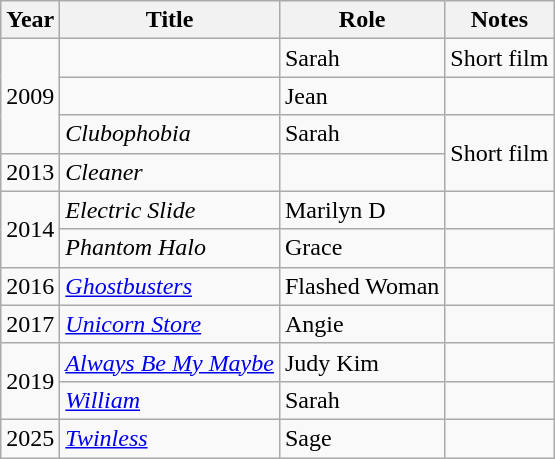<table class="wikitable sortable">
<tr>
<th>Year</th>
<th>Title</th>
<th>Role</th>
<th class="unsortable">Notes</th>
</tr>
<tr>
<td rowspan="3">2009</td>
<td><em></em></td>
<td>Sarah</td>
<td>Short film</td>
</tr>
<tr>
<td><em></em></td>
<td>Jean</td>
<td></td>
</tr>
<tr>
<td><em>Clubophobia</em></td>
<td>Sarah</td>
<td rowspan="2">Short film</td>
</tr>
<tr>
<td>2013</td>
<td><em>Cleaner</em></td>
<td></td>
</tr>
<tr>
<td rowspan="2">2014</td>
<td><em>Electric Slide</em></td>
<td>Marilyn D</td>
<td></td>
</tr>
<tr>
<td><em>Phantom Halo</em></td>
<td>Grace</td>
<td></td>
</tr>
<tr>
<td>2016</td>
<td><em><a href='#'>Ghostbusters</a></em></td>
<td>Flashed Woman</td>
<td></td>
</tr>
<tr>
<td>2017</td>
<td><em><a href='#'>Unicorn Store</a></em></td>
<td>Angie</td>
<td></td>
</tr>
<tr>
<td rowspan="2">2019</td>
<td><em><a href='#'>Always Be My Maybe</a></em></td>
<td>Judy Kim</td>
<td></td>
</tr>
<tr>
<td><em><a href='#'>William</a></em></td>
<td>Sarah</td>
<td></td>
</tr>
<tr>
<td>2025</td>
<td><em><a href='#'>Twinless</a></em></td>
<td>Sage</td>
<td></td>
</tr>
</table>
